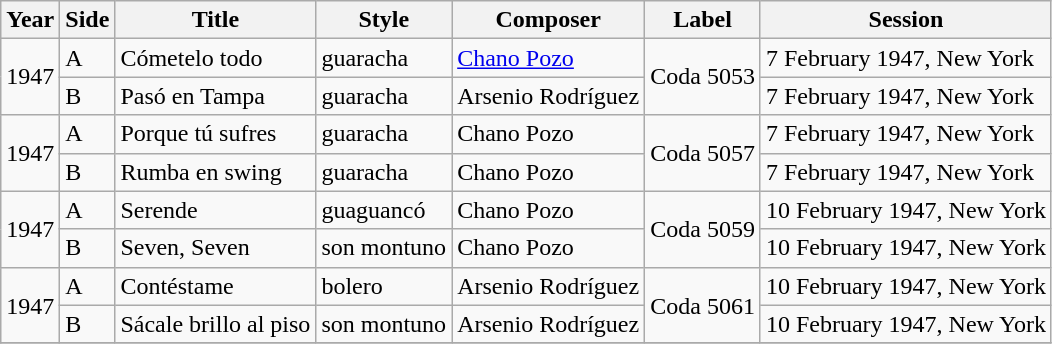<table class="wikitable sortable" border="1">
<tr>
<th scope="col">Year</th>
<th scope="col">Side</th>
<th scope="col">Title</th>
<th scope="col">Style</th>
<th scope="col">Composer</th>
<th scope="col">Label</th>
<th scope="col">Session</th>
</tr>
<tr>
<td rowspan=2>1947</td>
<td>A</td>
<td>Cómetelo todo</td>
<td>guaracha</td>
<td><a href='#'>Chano Pozo</a></td>
<td rowspan=2>Coda 5053</td>
<td data-sort-value="1947-2-7">7 February 1947, New York</td>
</tr>
<tr>
<td>B</td>
<td>Pasó en Tampa</td>
<td>guaracha</td>
<td>Arsenio Rodríguez</td>
<td data-sort-value="1947-2-7">7 February 1947, New York</td>
</tr>
<tr>
<td rowspan=2>1947</td>
<td>A</td>
<td>Porque tú sufres</td>
<td>guaracha</td>
<td>Chano Pozo</td>
<td rowspan=2>Coda 5057</td>
<td data-sort-value="1947-2-7">7 February 1947, New York</td>
</tr>
<tr>
<td>B</td>
<td>Rumba en swing</td>
<td>guaracha</td>
<td>Chano Pozo</td>
<td data-sort-value="1947-2-7">7 February 1947, New York</td>
</tr>
<tr>
<td rowspan=2>1947</td>
<td>A</td>
<td>Serende</td>
<td>guaguancó</td>
<td>Chano Pozo</td>
<td rowspan=2>Coda 5059</td>
<td data-sort-value="1947-2-10">10 February 1947, New York</td>
</tr>
<tr>
<td>B</td>
<td>Seven, Seven</td>
<td>son montuno</td>
<td>Chano Pozo</td>
<td data-sort-value="1947-2-10">10 February 1947, New York</td>
</tr>
<tr>
<td rowspan=2>1947</td>
<td>A</td>
<td>Contéstame</td>
<td>bolero</td>
<td>Arsenio Rodríguez</td>
<td rowspan=2>Coda 5061</td>
<td data-sort-value="1947-2-10">10 February 1947, New York</td>
</tr>
<tr>
<td>B</td>
<td>Sácale brillo al piso</td>
<td>son montuno</td>
<td>Arsenio Rodríguez</td>
<td data-sort-value="1947-2-10">10 February 1947, New York</td>
</tr>
<tr>
</tr>
</table>
